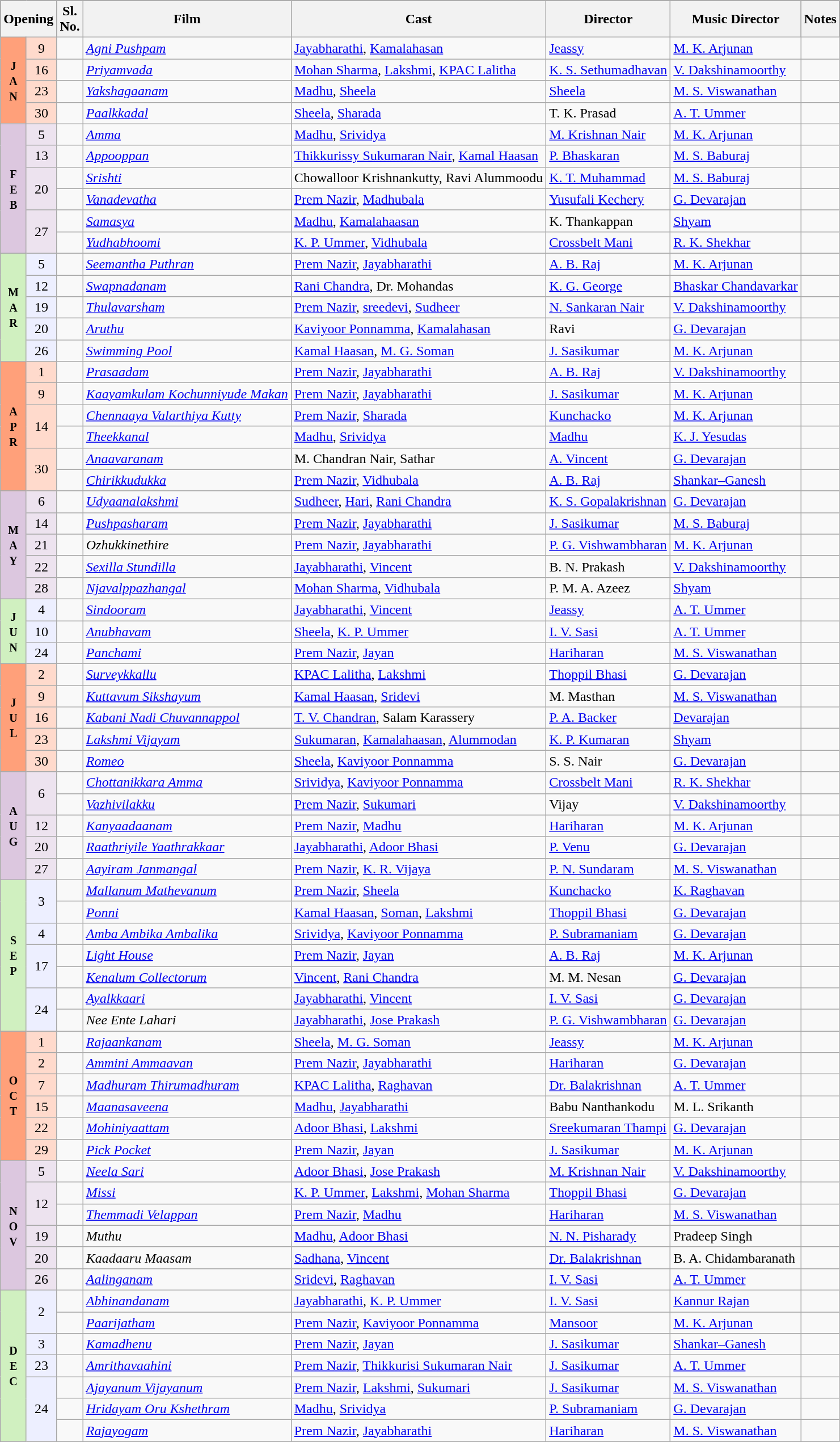<table class="wikitable sortable">
<tr style="background:#000;">
<th colspan='2'>Opening</th>
<th>Sl.<br>No.</th>
<th>Film</th>
<th>Cast</th>
<th>Director</th>
<th>Music Director</th>
<th>Notes</th>
</tr>
<tr>
<td rowspan="4" style="text-align:center; background:#ffa07a; textcolor:#000;"><small><strong>J<br>A<br>N</strong></small></td>
<td rowspan="1"  style="text-align:center; background:#ffdacc; textcolor:#000;">9</td>
<td valign="center"></td>
<td><em><a href='#'>Agni Pushpam</a></em></td>
<td><a href='#'>Jayabharathi</a>, <a href='#'>Kamalahasan</a></td>
<td><a href='#'>Jeassy</a></td>
<td><a href='#'>M. K. Arjunan</a></td>
<td></td>
</tr>
<tr>
<td rowspan="1"  style="text-align:center; background:#ffdacc; textcolor:#000;">16</td>
<td valign="center"></td>
<td><em><a href='#'>Priyamvada</a></em></td>
<td><a href='#'>Mohan Sharma</a>, <a href='#'>Lakshmi</a>, <a href='#'>KPAC Lalitha</a></td>
<td><a href='#'>K. S. Sethumadhavan</a></td>
<td><a href='#'>V. Dakshinamoorthy</a></td>
<td></td>
</tr>
<tr>
<td rowspan="1"  style="text-align:center; background:#ffdacc; textcolor:#000;">23</td>
<td valign="center"></td>
<td><em><a href='#'>Yakshagaanam</a></em></td>
<td><a href='#'>Madhu</a>, <a href='#'>Sheela</a></td>
<td><a href='#'>Sheela</a></td>
<td><a href='#'>M. S. Viswanathan</a></td>
<td></td>
</tr>
<tr>
<td rowspan="1"  style="text-align:center; background:#ffdacc; textcolor:#000;">30</td>
<td valign="center"></td>
<td><em><a href='#'>Paalkkadal</a></em></td>
<td><a href='#'>Sheela</a>, <a href='#'>Sharada</a></td>
<td>T. K. Prasad</td>
<td><a href='#'>A. T. Ummer</a></td>
<td></td>
</tr>
<tr>
<td rowspan="6" style="text-align:center; background:#dcc7df; textcolor:#000;"><small><strong>F<br>E<br>B</strong></small></td>
<td rowspan="1"  style="text-align:center; background:#ede3ef; textcolor:#000;">5</td>
<td valign="center"></td>
<td><em><a href='#'>Amma</a></em></td>
<td><a href='#'>Madhu</a>, <a href='#'>Srividya</a></td>
<td><a href='#'>M. Krishnan Nair</a></td>
<td><a href='#'>M. K. Arjunan</a></td>
<td></td>
</tr>
<tr>
<td rowspan="1"  style="text-align:center; background:#ede3ef; textcolor:#000;">13</td>
<td valign="center"></td>
<td><em><a href='#'>Appooppan</a></em></td>
<td><a href='#'>Thikkurissy Sukumaran Nair</a>, <a href='#'>Kamal Haasan</a></td>
<td><a href='#'>P. Bhaskaran</a></td>
<td><a href='#'>M. S. Baburaj</a></td>
<td></td>
</tr>
<tr>
<td rowspan="2"  style="text-align:center; background:#ede3ef; textcolor:#000;">20</td>
<td valign="center"></td>
<td><em><a href='#'>Srishti</a></em></td>
<td>Chowalloor Krishnankutty, Ravi Alummoodu</td>
<td><a href='#'>K. T. Muhammad</a></td>
<td><a href='#'>M. S. Baburaj</a></td>
<td></td>
</tr>
<tr>
<td valign="center"></td>
<td><em><a href='#'>Vanadevatha</a></em></td>
<td><a href='#'>Prem Nazir</a>, <a href='#'>Madhubala</a></td>
<td><a href='#'>Yusufali Kechery</a></td>
<td><a href='#'>G. Devarajan</a></td>
<td></td>
</tr>
<tr>
<td rowspan="2"  style="text-align:center; background:#ede3ef; textcolor:#000;">27</td>
<td valign="center"></td>
<td><em><a href='#'>Samasya</a></em></td>
<td><a href='#'>Madhu</a>, <a href='#'>Kamalahaasan</a></td>
<td>K. Thankappan</td>
<td><a href='#'>Shyam</a></td>
<td></td>
</tr>
<tr>
<td valign="center"></td>
<td><em><a href='#'>Yudhabhoomi</a></em></td>
<td><a href='#'>K. P. Ummer</a>, <a href='#'>Vidhubala</a></td>
<td><a href='#'>Crossbelt Mani</a></td>
<td><a href='#'>R. K. Shekhar</a></td>
<td></td>
</tr>
<tr>
<td rowspan="5" style="text-align:center; background:#d0f0c0; textcolor:#000;"><small><strong>M<br>A<br>R</strong></small></td>
<td rowspan="1"  style="text-align:center; background:#edefff; textcolor:#000;">5</td>
<td valign="center"></td>
<td><em><a href='#'>Seemantha Puthran</a></em></td>
<td><a href='#'>Prem Nazir</a>, <a href='#'>Jayabharathi</a></td>
<td><a href='#'>A. B. Raj</a></td>
<td><a href='#'>M. K. Arjunan</a></td>
<td></td>
</tr>
<tr>
<td rowspan="1"  style="text-align:center; background:#edefff; textcolor:#000;">12</td>
<td valign="center"></td>
<td><em><a href='#'>Swapnadanam</a></em></td>
<td><a href='#'>Rani Chandra</a>, Dr. Mohandas</td>
<td><a href='#'>K. G. George</a></td>
<td><a href='#'>Bhaskar Chandavarkar</a></td>
<td></td>
</tr>
<tr>
<td rowspan="1"  style="text-align:center; background:#edefff; textcolor:#000;">19</td>
<td valign="center"></td>
<td><em><a href='#'>Thulavarsham</a></em></td>
<td><a href='#'>Prem Nazir</a>, <a href='#'>sreedevi</a>, <a href='#'>Sudheer</a></td>
<td><a href='#'>N. Sankaran Nair</a></td>
<td><a href='#'>V. Dakshinamoorthy</a></td>
<td></td>
</tr>
<tr>
<td rowspan="1"  style="text-align:center; background:#edefff; textcolor:#000;">20</td>
<td valign="center"></td>
<td><em><a href='#'>Aruthu</a></em></td>
<td><a href='#'>Kaviyoor Ponnamma</a>, <a href='#'>Kamalahasan</a></td>
<td>Ravi</td>
<td><a href='#'>G. Devarajan</a></td>
<td></td>
</tr>
<tr>
<td rowspan="1"  style="text-align:center; background:#edefff; textcolor:#000;">26</td>
<td valign="center"></td>
<td><em><a href='#'>Swimming Pool</a></em></td>
<td><a href='#'>Kamal Haasan</a>, <a href='#'>M. G. Soman</a></td>
<td><a href='#'>J. Sasikumar</a></td>
<td><a href='#'>M. K. Arjunan</a></td>
<td></td>
</tr>
<tr>
<td rowspan="6" style="text-align:center; background:#ffa07a; textcolor:#000;"><small><strong>A<br>P<br>R</strong></small></td>
<td rowspan="1"  style="text-align:center; background:#ffdacc; textcolor:#000;">1</td>
<td valign="center"></td>
<td><em><a href='#'>Prasaadam</a></em></td>
<td><a href='#'>Prem Nazir</a>, <a href='#'>Jayabharathi</a></td>
<td><a href='#'>A. B. Raj</a></td>
<td><a href='#'>V. Dakshinamoorthy</a></td>
<td></td>
</tr>
<tr>
<td rowspan="1"  style="text-align:center; background:#ffdacc; textcolor:#000;">9</td>
<td valign="center"></td>
<td><em><a href='#'>Kaayamkulam Kochunniyude Makan</a></em></td>
<td><a href='#'>Prem Nazir</a>, <a href='#'>Jayabharathi</a></td>
<td><a href='#'>J. Sasikumar</a></td>
<td><a href='#'>M. K. Arjunan</a></td>
<td></td>
</tr>
<tr>
<td rowspan="2"  style="text-align:center; background:#ffdacc; textcolor:#000;">14</td>
<td valign="center"></td>
<td><em><a href='#'>Chennaaya Valarthiya Kutty</a></em></td>
<td><a href='#'>Prem Nazir</a>, <a href='#'>Sharada</a></td>
<td><a href='#'>Kunchacko</a></td>
<td><a href='#'>M. K. Arjunan</a></td>
<td></td>
</tr>
<tr>
<td valign="center"></td>
<td><em><a href='#'>Theekkanal</a></em></td>
<td><a href='#'>Madhu</a>, <a href='#'>Srividya</a></td>
<td><a href='#'>Madhu</a></td>
<td><a href='#'>K. J. Yesudas</a></td>
<td></td>
</tr>
<tr>
<td rowspan="2"  style="text-align:center; background:#ffdacc; textcolor:#000;">30</td>
<td valign="center"></td>
<td><em><a href='#'>Anaavaranam</a></em></td>
<td>M. Chandran Nair, Sathar</td>
<td><a href='#'>A. Vincent</a></td>
<td><a href='#'>G. Devarajan</a></td>
<td></td>
</tr>
<tr>
<td valign="center"></td>
<td><em><a href='#'>Chirikkudukka</a></em></td>
<td><a href='#'>Prem Nazir</a>, <a href='#'>Vidhubala</a></td>
<td><a href='#'>A. B. Raj</a></td>
<td><a href='#'>Shankar–Ganesh</a></td>
<td></td>
</tr>
<tr>
<td rowspan="5" style="text-align:center; background:#dcc7df; textcolor:#000;"><small><strong>M<br>A<br>Y</strong></small></td>
<td rowspan="1"  style="text-align:center; background:#ede3ef; textcolor:#000;">6</td>
<td valign="center"></td>
<td><em><a href='#'>Udyaanalakshmi</a></em></td>
<td><a href='#'>Sudheer</a>, <a href='#'>Hari</a>, <a href='#'>Rani Chandra</a></td>
<td><a href='#'>K. S. Gopalakrishnan</a></td>
<td><a href='#'>G. Devarajan</a></td>
<td></td>
</tr>
<tr>
<td rowspan="1"  style="text-align:center; background:#ede3ef; textcolor:#000;">14</td>
<td valign="center"></td>
<td><em><a href='#'>Pushpasharam</a></em></td>
<td><a href='#'>Prem Nazir</a>, <a href='#'>Jayabharathi</a></td>
<td><a href='#'>J. Sasikumar</a></td>
<td><a href='#'>M. S. Baburaj</a></td>
<td></td>
</tr>
<tr>
<td rowspan="1"  style="text-align:center; background:#ede3ef; textcolor:#000;">21</td>
<td valign="center"></td>
<td><em>Ozhukkinethire</em></td>
<td><a href='#'>Prem Nazir</a>, <a href='#'>Jayabharathi</a></td>
<td><a href='#'>P. G. Vishwambharan</a></td>
<td><a href='#'>M. K. Arjunan</a></td>
<td></td>
</tr>
<tr>
<td rowspan="1"  style="text-align:center; background:#ede3ef; textcolor:#000;">22</td>
<td valign="center"></td>
<td><em><a href='#'>Sexilla Stundilla</a></em></td>
<td><a href='#'>Jayabharathi</a>, <a href='#'>Vincent</a></td>
<td>B. N. Prakash</td>
<td><a href='#'>V. Dakshinamoorthy</a></td>
<td></td>
</tr>
<tr>
<td rowspan="1"  style="text-align:center; background:#ede3ef; textcolor:#000;">28</td>
<td valign="center"></td>
<td><em><a href='#'>Njavalppazhangal</a></em></td>
<td><a href='#'>Mohan Sharma</a>, <a href='#'>Vidhubala</a></td>
<td>P. M. A. Azeez</td>
<td><a href='#'>Shyam</a></td>
<td></td>
</tr>
<tr>
<td rowspan="3" style="text-align:center; background:#d0f0c0; textcolor:#000;"><small><strong>J<br>U<br>N</strong></small></td>
<td rowspan="1"  style="text-align:center; background:#edefff; textcolor:#000;">4</td>
<td valign="center"></td>
<td><em><a href='#'>Sindooram</a></em></td>
<td><a href='#'>Jayabharathi</a>, <a href='#'>Vincent</a></td>
<td><a href='#'>Jeassy</a></td>
<td><a href='#'>A. T. Ummer</a></td>
<td></td>
</tr>
<tr>
<td rowspan="1"  style="text-align:center; background:#edefff; textcolor:#000;">10</td>
<td valign="center"></td>
<td><em><a href='#'>Anubhavam</a></em></td>
<td><a href='#'>Sheela</a>, <a href='#'>K. P. Ummer</a></td>
<td><a href='#'>I. V. Sasi</a></td>
<td><a href='#'>A. T. Ummer</a></td>
<td></td>
</tr>
<tr>
<td rowspan="1"  style="text-align:center; background:#edefff; textcolor:#000;">24</td>
<td valign="center"></td>
<td><em><a href='#'>Panchami</a></em></td>
<td><a href='#'>Prem Nazir</a>, <a href='#'>Jayan</a></td>
<td><a href='#'>Hariharan</a></td>
<td><a href='#'>M. S. Viswanathan</a></td>
<td></td>
</tr>
<tr>
<td rowspan="5" style="text-align:center; background:#ffa07a; textcolor:#000;"><small><strong>J<br>U<br>L</strong></small></td>
<td rowspan="1"  style="text-align:center; background:#ffdacc; textcolor:#000;">2</td>
<td valign="center"></td>
<td><em><a href='#'>Surveykkallu</a></em></td>
<td><a href='#'>KPAC Lalitha</a>, <a href='#'>Lakshmi</a></td>
<td><a href='#'>Thoppil Bhasi</a></td>
<td><a href='#'>G. Devarajan</a></td>
<td></td>
</tr>
<tr>
<td rowspan="1"  style="text-align:center; background:#ffdacc; textcolor:#000;">9</td>
<td valign="center"></td>
<td><em><a href='#'>Kuttavum Sikshayum</a></em></td>
<td><a href='#'>Kamal Haasan</a>, <a href='#'>Sridevi</a></td>
<td>M. Masthan</td>
<td><a href='#'>M. S. Viswanathan</a></td>
<td></td>
</tr>
<tr>
<td rowspan="1"  style="text-align:center; background:#ffdacc; textcolor:#000;">16</td>
<td valign="center"></td>
<td><em><a href='#'>Kabani Nadi Chuvannappol</a></em></td>
<td><a href='#'>T. V. Chandran</a>, Salam Karassery</td>
<td><a href='#'>P. A. Backer</a></td>
<td><a href='#'>Devarajan</a></td>
<td></td>
</tr>
<tr>
<td rowspan="1"  style="text-align:center; background:#ffdacc; textcolor:#000;">23</td>
<td valign="center"></td>
<td><em><a href='#'>Lakshmi Vijayam</a></em></td>
<td><a href='#'>Sukumaran</a>, <a href='#'>Kamalahaasan</a>, <a href='#'>Alummodan</a></td>
<td><a href='#'>K. P. Kumaran</a></td>
<td><a href='#'>Shyam</a></td>
<td></td>
</tr>
<tr>
<td rowspan="1"  style="text-align:center; background:#ffdacc; textcolor:#000;">30</td>
<td valign="center"></td>
<td><em><a href='#'>Romeo</a></em></td>
<td><a href='#'>Sheela</a>, <a href='#'>Kaviyoor Ponnamma</a></td>
<td>S. S. Nair</td>
<td><a href='#'>G. Devarajan</a></td>
<td></td>
</tr>
<tr>
<td rowspan="5" style="text-align:center; background:#dcc7df; textcolor:#000;"><small><strong>A<br>U<br>G</strong></small></td>
<td rowspan="2"  style="text-align:center; background:#ede3ef; textcolor:#000;">6</td>
<td valign="center"></td>
<td><em><a href='#'>Chottanikkara Amma</a></em></td>
<td><a href='#'>Srividya</a>, <a href='#'>Kaviyoor Ponnamma</a></td>
<td><a href='#'>Crossbelt Mani</a></td>
<td><a href='#'>R. K. Shekhar</a></td>
<td></td>
</tr>
<tr>
<td valign="center"></td>
<td><em><a href='#'>Vazhivilakku</a></em></td>
<td><a href='#'>Prem Nazir</a>, <a href='#'>Sukumari</a></td>
<td>Vijay</td>
<td><a href='#'>V. Dakshinamoorthy</a></td>
<td></td>
</tr>
<tr>
<td rowspan="1"  style="text-align:center; background:#ede3ef; textcolor:#000;">12</td>
<td valign="center"></td>
<td><em><a href='#'>Kanyaadaanam</a></em></td>
<td><a href='#'>Prem Nazir</a>, <a href='#'>Madhu</a></td>
<td><a href='#'>Hariharan</a></td>
<td><a href='#'>M. K. Arjunan</a></td>
<td></td>
</tr>
<tr>
<td rowspan="1"  style="text-align:center; background:#ede3ef; textcolor:#000;">20</td>
<td valign="center"></td>
<td><em><a href='#'>Raathriyile Yaathrakkaar</a></em></td>
<td><a href='#'>Jayabharathi</a>, <a href='#'>Adoor Bhasi</a></td>
<td><a href='#'>P. Venu</a></td>
<td><a href='#'>G. Devarajan</a></td>
<td></td>
</tr>
<tr>
<td rowspan="1"  style="text-align:center; background:#ede3ef; textcolor:#000;">27</td>
<td valign="center"></td>
<td><em><a href='#'>Aayiram Janmangal</a></em></td>
<td><a href='#'>Prem Nazir</a>, <a href='#'>K. R. Vijaya</a></td>
<td><a href='#'>P. N. Sundaram</a></td>
<td><a href='#'>M. S. Viswanathan</a></td>
<td></td>
</tr>
<tr>
<td rowspan="7" style="text-align:center; background:#d0f0c0; textcolor:#000;"><small><strong>S<br>E<br>P</strong></small></td>
<td rowspan="2"  style="text-align:center; background:#edefff; textcolor:#000;">3</td>
<td valign="center"></td>
<td><em><a href='#'>Mallanum Mathevanum</a></em></td>
<td><a href='#'>Prem Nazir</a>, <a href='#'>Sheela</a></td>
<td><a href='#'>Kunchacko</a></td>
<td><a href='#'>K. Raghavan</a></td>
<td></td>
</tr>
<tr>
<td valign="center"></td>
<td><em><a href='#'>Ponni</a></em></td>
<td><a href='#'>Kamal Haasan</a>, <a href='#'>Soman</a>, <a href='#'>Lakshmi</a></td>
<td><a href='#'>Thoppil Bhasi</a></td>
<td><a href='#'>G. Devarajan</a></td>
<td></td>
</tr>
<tr>
<td rowspan="1"  style="text-align:center; background:#edefff; textcolor:#000;">4</td>
<td valign="center"></td>
<td><em><a href='#'>Amba Ambika Ambalika</a></em></td>
<td><a href='#'>Srividya</a>, <a href='#'>Kaviyoor Ponnamma</a></td>
<td><a href='#'>P. Subramaniam</a></td>
<td><a href='#'>G. Devarajan</a></td>
<td></td>
</tr>
<tr>
<td rowspan="2"  style="text-align:center; background:#edefff; textcolor:#000;">17</td>
<td valign="center"></td>
<td><em><a href='#'>Light House</a></em></td>
<td><a href='#'>Prem Nazir</a>, <a href='#'>Jayan</a></td>
<td><a href='#'>A. B. Raj</a></td>
<td><a href='#'>M. K. Arjunan</a></td>
<td></td>
</tr>
<tr>
<td valign="center"></td>
<td><em><a href='#'>Kenalum Collectorum</a></em></td>
<td><a href='#'>Vincent</a>, <a href='#'>Rani Chandra</a></td>
<td>M. M. Nesan</td>
<td><a href='#'>G. Devarajan</a></td>
<td></td>
</tr>
<tr>
<td rowspan="2"  style="text-align:center; background:#edefff; textcolor:#000;">24</td>
<td valign="center"></td>
<td><em><a href='#'>Ayalkkaari</a></em></td>
<td><a href='#'>Jayabharathi</a>, <a href='#'>Vincent</a></td>
<td><a href='#'>I. V. Sasi</a></td>
<td><a href='#'>G. Devarajan</a></td>
<td></td>
</tr>
<tr>
<td valign="center"></td>
<td><em>Nee Ente Lahari</em></td>
<td><a href='#'>Jayabharathi</a>, <a href='#'>Jose Prakash</a></td>
<td><a href='#'>P. G. Vishwambharan</a></td>
<td><a href='#'>G. Devarajan</a></td>
<td></td>
</tr>
<tr>
<td rowspan="6" style="text-align:center; background:#ffa07a; textcolor:#000;"><small><strong>O<br>C<br>T</strong></small></td>
<td rowspan="1"  style="text-align:center; background:#ffdacc; textcolor:#000;">1</td>
<td valign="center"></td>
<td><em><a href='#'>Rajaankanam</a></em></td>
<td><a href='#'>Sheela</a>, <a href='#'>M. G. Soman</a></td>
<td><a href='#'>Jeassy</a></td>
<td><a href='#'>M. K. Arjunan</a></td>
<td></td>
</tr>
<tr>
<td rowspan="1"  style="text-align:center; background:#ffdacc; textcolor:#000;">2</td>
<td valign="center"></td>
<td><em><a href='#'>Ammini Ammaavan</a></em></td>
<td><a href='#'>Prem Nazir</a>, <a href='#'>Jayabharathi</a></td>
<td><a href='#'>Hariharan</a></td>
<td><a href='#'>G. Devarajan</a></td>
<td></td>
</tr>
<tr>
<td rowspan="1"  style="text-align:center; background:#ffdacc; textcolor:#000;">7</td>
<td valign="center"></td>
<td><em><a href='#'>Madhuram Thirumadhuram</a></em></td>
<td><a href='#'>KPAC Lalitha</a>, <a href='#'>Raghavan</a></td>
<td><a href='#'>Dr. Balakrishnan</a></td>
<td><a href='#'>A. T. Ummer</a></td>
<td></td>
</tr>
<tr>
<td rowspan="1"  style="text-align:center; background:#ffdacc; textcolor:#000;">15</td>
<td valign="center"></td>
<td><em><a href='#'>Maanasaveena</a></em></td>
<td><a href='#'>Madhu</a>, <a href='#'>Jayabharathi</a></td>
<td>Babu Nanthankodu</td>
<td>M. L. Srikanth</td>
<td></td>
</tr>
<tr>
<td rowspan="1"  style="text-align:center; background:#ffdacc; textcolor:#000;">22</td>
<td valign="center"></td>
<td><em><a href='#'>Mohiniyaattam</a></em></td>
<td><a href='#'>Adoor Bhasi</a>, <a href='#'>Lakshmi</a></td>
<td><a href='#'>Sreekumaran Thampi</a></td>
<td><a href='#'>G. Devarajan</a></td>
<td></td>
</tr>
<tr>
<td rowspan="1"  style="text-align:center; background:#ffdacc; textcolor:#000;">29</td>
<td valign="center"></td>
<td><em><a href='#'>Pick Pocket</a></em></td>
<td><a href='#'>Prem Nazir</a>, <a href='#'>Jayan</a></td>
<td><a href='#'>J. Sasikumar</a></td>
<td><a href='#'>M. K. Arjunan</a></td>
<td></td>
</tr>
<tr>
<td rowspan="6" style="text-align:center; background:#dcc7df; textcolor:#000;"><small><strong>N<br>O<br>V</strong></small></td>
<td rowspan="1"  style="text-align:center; background:#ede3ef; textcolor:#000;">5</td>
<td valign="center"></td>
<td><em><a href='#'>Neela Sari</a></em></td>
<td><a href='#'>Adoor Bhasi</a>, <a href='#'>Jose Prakash</a></td>
<td><a href='#'>M. Krishnan Nair</a></td>
<td><a href='#'>V. Dakshinamoorthy</a></td>
<td></td>
</tr>
<tr>
<td rowspan="2"  style="text-align:center; background:#ede3ef; textcolor:#000;">12</td>
<td valign="center"></td>
<td><em><a href='#'>Missi</a></em></td>
<td><a href='#'>K. P. Ummer</a>, <a href='#'>Lakshmi</a>, <a href='#'>Mohan Sharma</a></td>
<td><a href='#'>Thoppil Bhasi</a></td>
<td><a href='#'>G. Devarajan</a></td>
<td></td>
</tr>
<tr>
<td valign="center"></td>
<td><em><a href='#'>Themmadi Velappan</a></em></td>
<td><a href='#'>Prem Nazir</a>, <a href='#'>Madhu</a></td>
<td><a href='#'>Hariharan</a></td>
<td><a href='#'>M. S. Viswanathan</a></td>
<td></td>
</tr>
<tr>
<td rowspan="1"  style="text-align:center; background:#ede3ef; textcolor:#000;">19</td>
<td valign="center"></td>
<td><em>Muthu</em></td>
<td><a href='#'>Madhu</a>, <a href='#'>Adoor Bhasi</a></td>
<td><a href='#'>N. N. Pisharady</a></td>
<td>Pradeep Singh</td>
<td></td>
</tr>
<tr>
<td rowspan="1"  style="text-align:center; background:#ede3ef; textcolor:#000;">20</td>
<td valign="center"></td>
<td><em>Kaadaaru Maasam</em></td>
<td><a href='#'>Sadhana</a>, <a href='#'>Vincent</a></td>
<td><a href='#'>Dr. Balakrishnan</a></td>
<td>B. A. Chidambaranath</td>
<td></td>
</tr>
<tr>
<td rowspan="1"  style="text-align:center; background:#ede3ef; textcolor:#000;">26</td>
<td valign="center"></td>
<td><em><a href='#'>Aalinganam</a></em></td>
<td><a href='#'>Sridevi</a>, <a href='#'>Raghavan</a></td>
<td><a href='#'>I. V. Sasi</a></td>
<td><a href='#'>A. T. Ummer</a></td>
<td></td>
</tr>
<tr>
<td rowspan="7" style="text-align:center; background:#d0f0c0; textcolor:#000;"><small><strong>D<br>E<br>C</strong></small></td>
<td rowspan="2"  style="text-align:center; background:#edefff; textcolor:#000;">2</td>
<td valign="center"></td>
<td><em><a href='#'>Abhinandanam</a></em></td>
<td><a href='#'>Jayabharathi</a>, <a href='#'>K. P. Ummer</a></td>
<td><a href='#'>I. V. Sasi</a></td>
<td><a href='#'>Kannur Rajan</a></td>
<td></td>
</tr>
<tr>
<td valign="center"></td>
<td><em><a href='#'>Paarijatham</a></em></td>
<td><a href='#'>Prem Nazir</a>, <a href='#'>Kaviyoor Ponnamma</a></td>
<td><a href='#'>Mansoor</a></td>
<td><a href='#'>M. K. Arjunan</a></td>
<td></td>
</tr>
<tr>
<td rowspan="1"  style="text-align:center; background:#edefff; textcolor:#000;">3</td>
<td valign="center"></td>
<td><em><a href='#'>Kamadhenu</a></em></td>
<td><a href='#'>Prem Nazir</a>, <a href='#'>Jayan</a></td>
<td><a href='#'>J. Sasikumar</a></td>
<td><a href='#'>Shankar–Ganesh</a></td>
<td></td>
</tr>
<tr>
<td rowspan="1"  style="text-align:center; background:#edefff; textcolor:#000;">23</td>
<td valign="center"></td>
<td><em><a href='#'>Amrithavaahini</a></em></td>
<td><a href='#'>Prem Nazir</a>, <a href='#'>Thikkurisi Sukumaran Nair</a></td>
<td><a href='#'>J. Sasikumar</a></td>
<td><a href='#'>A. T. Ummer</a></td>
<td></td>
</tr>
<tr>
<td rowspan="3"  style="text-align:center; background:#edefff; textcolor:#000;">24</td>
<td valign="center"></td>
<td><em><a href='#'>Ajayanum Vijayanum</a></em></td>
<td><a href='#'>Prem Nazir</a>, <a href='#'>Lakshmi</a>, <a href='#'>Sukumari</a></td>
<td><a href='#'>J. Sasikumar</a></td>
<td><a href='#'>M. S. Viswanathan</a></td>
<td></td>
</tr>
<tr>
<td valign="center"></td>
<td><em><a href='#'>Hridayam Oru Kshethram</a></em></td>
<td><a href='#'>Madhu</a>, <a href='#'>Srividya</a></td>
<td><a href='#'>P. Subramaniam</a></td>
<td><a href='#'>G. Devarajan</a></td>
<td></td>
</tr>
<tr>
<td valign="center"></td>
<td><em><a href='#'>Rajayogam</a></em></td>
<td><a href='#'>Prem Nazir</a>, <a href='#'>Jayabharathi</a></td>
<td><a href='#'>Hariharan</a></td>
<td><a href='#'>M. S. Viswanathan</a></td>
<td></td>
</tr>
</table>
